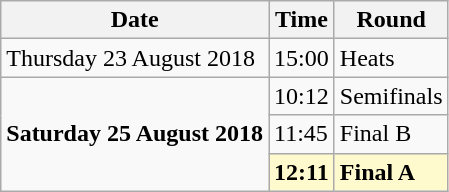<table class="wikitable">
<tr>
<th>Date</th>
<th>Time</th>
<th>Round</th>
</tr>
<tr>
<td>Thursday 23 August 2018</td>
<td>15:00</td>
<td>Heats</td>
</tr>
<tr>
<td rowspan=3><strong>Saturday 25 August 2018</strong></td>
<td>10:12</td>
<td>Semifinals</td>
</tr>
<tr>
<td>11:45</td>
<td>Final B</td>
</tr>
<tr>
<td style=background:lemonchiffon><strong>12:11</strong></td>
<td style=background:lemonchiffon><strong>Final A</strong></td>
</tr>
</table>
